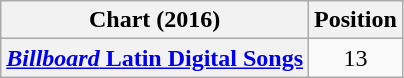<table class="wikitable plainrowheaders">
<tr>
<th>Chart (2016)</th>
<th>Position</th>
</tr>
<tr>
<th scope="row"><a href='#'><em>Billboard</em> Latin Digital Songs</a></th>
<td align="center">13</td>
</tr>
</table>
